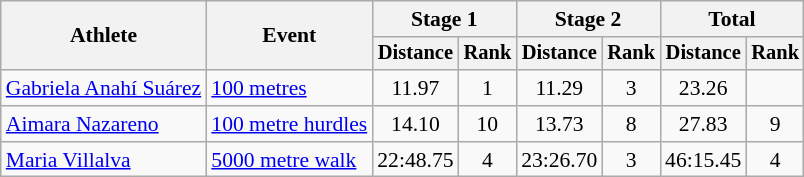<table class="wikitable" style="text-align:center;font-size:90%">
<tr>
<th rowspan=2>Athlete</th>
<th rowspan=2>Event</th>
<th colspan=2>Stage 1</th>
<th colspan=2>Stage 2</th>
<th colspan=2>Total</th>
</tr>
<tr style="font-size:95%">
<th>Distance</th>
<th>Rank</th>
<th>Distance</th>
<th>Rank</th>
<th>Distance</th>
<th>Rank</th>
</tr>
<tr>
<td align=left><a href='#'>Gabriela Anahí Suárez</a></td>
<td align=left><a href='#'>100 metres</a></td>
<td>11.97</td>
<td>1</td>
<td>11.29</td>
<td>3</td>
<td>23.26</td>
<td></td>
</tr>
<tr>
<td align=left><a href='#'>Aimara Nazareno</a></td>
<td align=left><a href='#'>100 metre hurdles</a></td>
<td>14.10</td>
<td>10</td>
<td>13.73</td>
<td>8</td>
<td>27.83</td>
<td>9</td>
</tr>
<tr>
<td align=left><a href='#'>Maria Villalva</a></td>
<td align=left><a href='#'>5000 metre walk</a></td>
<td>22:48.75</td>
<td>4</td>
<td>23:26.70</td>
<td>3</td>
<td>46:15.45</td>
<td>4</td>
</tr>
</table>
